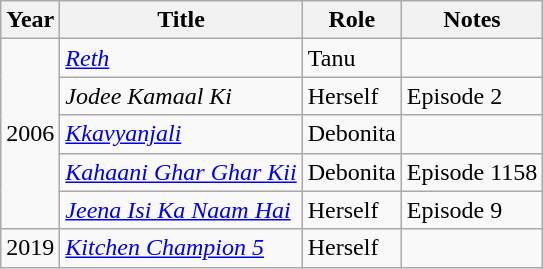<table class="wikitable sortable">
<tr>
<th>Year</th>
<th>Title</th>
<th>Role</th>
<th class="unsortable">Notes</th>
</tr>
<tr>
<td rowspan="5">2006</td>
<td><em><a href='#'>Reth</a></em></td>
<td>Tanu</td>
<td></td>
</tr>
<tr>
<td><em>Jodee Kamaal Ki</em></td>
<td>Herself</td>
<td>Episode 2</td>
</tr>
<tr>
<td><em><a href='#'>Kkavyanjali</a></em></td>
<td>Debonita</td>
<td></td>
</tr>
<tr>
<td><em><a href='#'>Kahaani Ghar Ghar Kii</a></em></td>
<td>Debonita</td>
<td>Episode 1158</td>
</tr>
<tr>
<td><em><a href='#'>Jeena Isi Ka Naam Hai</a></em></td>
<td>Herself</td>
<td>Episode 9</td>
</tr>
<tr>
<td>2019</td>
<td><em><a href='#'>Kitchen Champion 5</a></em></td>
<td>Herself</td>
<td></td>
</tr>
</table>
